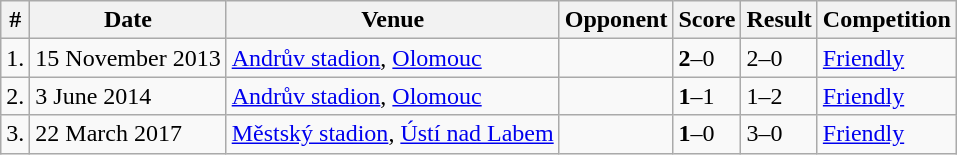<table class="wikitable">
<tr>
<th>#</th>
<th>Date</th>
<th>Venue</th>
<th>Opponent</th>
<th>Score</th>
<th>Result</th>
<th>Competition</th>
</tr>
<tr>
<td>1.</td>
<td>15 November 2013</td>
<td><a href='#'>Andrův stadion</a>, <a href='#'>Olomouc</a></td>
<td></td>
<td><strong>2</strong>–0</td>
<td>2–0</td>
<td><a href='#'>Friendly</a></td>
</tr>
<tr>
<td>2.</td>
<td>3 June 2014</td>
<td><a href='#'>Andrův stadion</a>, <a href='#'>Olomouc</a></td>
<td></td>
<td><strong>1</strong>–1</td>
<td>1–2</td>
<td><a href='#'>Friendly</a></td>
</tr>
<tr>
<td>3.</td>
<td>22 March 2017</td>
<td><a href='#'>Městský stadion</a>, <a href='#'>Ústí nad Labem</a></td>
<td></td>
<td><strong>1</strong>–0</td>
<td>3–0</td>
<td><a href='#'>Friendly</a></td>
</tr>
</table>
